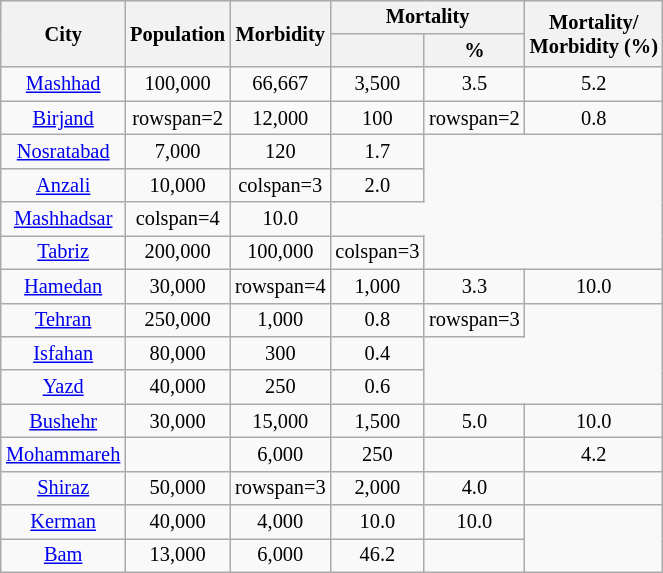<table style="text-align:center; float:right; font-size:85%; margin-left:2em;" class="wikitable">
<tr>
<th rowspan=2>City</th>
<th rowspan=2>Population<br></th>
<th rowspan=2>Morbidity</th>
<th colspan=2>Mortality</th>
<th rowspan=2>Mortality/<br>Morbidity (%)</th>
</tr>
<tr>
<th></th>
<th>%</th>
</tr>
<tr>
<td><a href='#'>Mashhad</a></td>
<td>100,000</td>
<td>66,667</td>
<td>3,500</td>
<td>3.5</td>
<td>5.2</td>
</tr>
<tr>
<td><a href='#'>Birjand</a></td>
<td>rowspan=2 </td>
<td>12,000</td>
<td>100</td>
<td>rowspan=2 </td>
<td>0.8</td>
</tr>
<tr>
<td><a href='#'>Nosratabad</a></td>
<td>7,000</td>
<td>120</td>
<td>1.7</td>
</tr>
<tr>
<td><a href='#'>Anzali</a></td>
<td>10,000</td>
<td>colspan=3 </td>
<td>2.0</td>
</tr>
<tr>
<td><a href='#'>Mashhadsar</a></td>
<td>colspan=4 </td>
<td>10.0</td>
</tr>
<tr>
<td><a href='#'>Tabriz</a></td>
<td>200,000</td>
<td>100,000</td>
<td>colspan=3 </td>
</tr>
<tr>
<td><a href='#'>Hamedan</a></td>
<td>30,000</td>
<td>rowspan=4 </td>
<td>1,000</td>
<td>3.3</td>
<td>10.0</td>
</tr>
<tr>
<td><a href='#'>Tehran</a></td>
<td>250,000</td>
<td>1,000</td>
<td>0.8</td>
<td>rowspan=3 </td>
</tr>
<tr>
<td><a href='#'>Isfahan</a></td>
<td>80,000</td>
<td>300</td>
<td>0.4</td>
</tr>
<tr>
<td><a href='#'>Yazd</a></td>
<td>40,000</td>
<td>250</td>
<td>0.6</td>
</tr>
<tr>
<td><a href='#'>Bushehr</a></td>
<td>30,000</td>
<td>15,000</td>
<td>1,500</td>
<td>5.0</td>
<td>10.0</td>
</tr>
<tr>
<td><a href='#'>Mohammareh</a></td>
<td></td>
<td>6,000</td>
<td>250</td>
<td></td>
<td>4.2</td>
</tr>
<tr>
<td><a href='#'>Shiraz</a></td>
<td>50,000</td>
<td>rowspan=3 </td>
<td>2,000</td>
<td>4.0</td>
<td></td>
</tr>
<tr>
<td><a href='#'>Kerman</a></td>
<td>40,000</td>
<td>4,000</td>
<td>10.0</td>
<td>10.0</td>
</tr>
<tr>
<td><a href='#'>Bam</a></td>
<td>13,000</td>
<td>6,000</td>
<td>46.2</td>
<td></td>
</tr>
</table>
